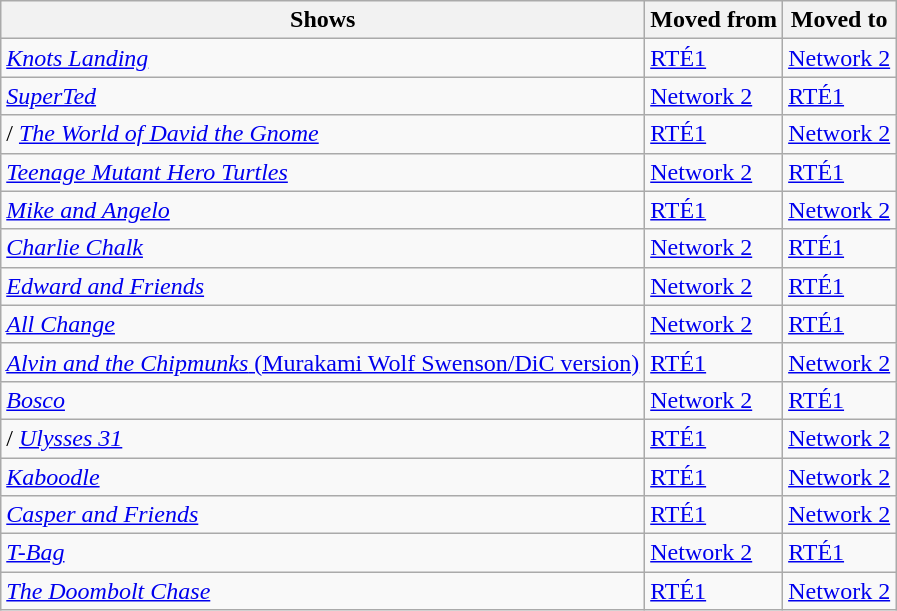<table class="wikitable">
<tr>
<th>Shows</th>
<th>Moved from</th>
<th>Moved to</th>
</tr>
<tr>
<td><em><a href='#'>Knots Landing</a></em></td>
<td><a href='#'>RTÉ1</a></td>
<td><a href='#'>Network 2</a></td>
</tr>
<tr>
<td><em><a href='#'>SuperTed</a></em></td>
<td><a href='#'>Network 2</a></td>
<td><a href='#'>RTÉ1</a></td>
</tr>
<tr>
<td>/ <em><a href='#'>The World of David the Gnome</a></em></td>
<td><a href='#'>RTÉ1</a></td>
<td><a href='#'>Network 2</a></td>
</tr>
<tr>
<td><em><a href='#'>Teenage Mutant Hero Turtles</a></em></td>
<td><a href='#'>Network 2</a></td>
<td><a href='#'>RTÉ1</a></td>
</tr>
<tr>
<td><em><a href='#'>Mike and Angelo</a></em></td>
<td><a href='#'>RTÉ1</a></td>
<td><a href='#'>Network 2</a></td>
</tr>
<tr>
<td><em><a href='#'>Charlie Chalk</a></em></td>
<td><a href='#'>Network 2</a></td>
<td><a href='#'>RTÉ1</a></td>
</tr>
<tr>
<td><em><a href='#'>Edward and Friends</a></em></td>
<td><a href='#'>Network 2</a></td>
<td><a href='#'>RTÉ1</a></td>
</tr>
<tr>
<td><em><a href='#'>All Change</a></em></td>
<td><a href='#'>Network 2</a></td>
<td><a href='#'>RTÉ1</a></td>
</tr>
<tr>
<td><a href='#'><em>Alvin and the Chipmunks</em> (Murakami Wolf Swenson/DiC version)</a></td>
<td><a href='#'>RTÉ1</a></td>
<td><a href='#'>Network 2</a></td>
</tr>
<tr>
<td><em><a href='#'>Bosco</a></em></td>
<td><a href='#'>Network 2</a></td>
<td><a href='#'>RTÉ1</a></td>
</tr>
<tr>
<td>/ <em><a href='#'>Ulysses 31</a></em></td>
<td><a href='#'>RTÉ1</a></td>
<td><a href='#'>Network 2</a></td>
</tr>
<tr>
<td><em><a href='#'>Kaboodle</a></em></td>
<td><a href='#'>RTÉ1</a></td>
<td><a href='#'>Network 2</a></td>
</tr>
<tr>
<td><em><a href='#'>Casper and Friends</a></em></td>
<td><a href='#'>RTÉ1</a></td>
<td><a href='#'>Network 2</a></td>
</tr>
<tr>
<td><em><a href='#'>T-Bag</a></em></td>
<td><a href='#'>Network 2</a></td>
<td><a href='#'>RTÉ1</a></td>
</tr>
<tr>
<td><em><a href='#'>The Doombolt Chase</a></em></td>
<td><a href='#'>RTÉ1</a></td>
<td><a href='#'>Network 2</a></td>
</tr>
</table>
